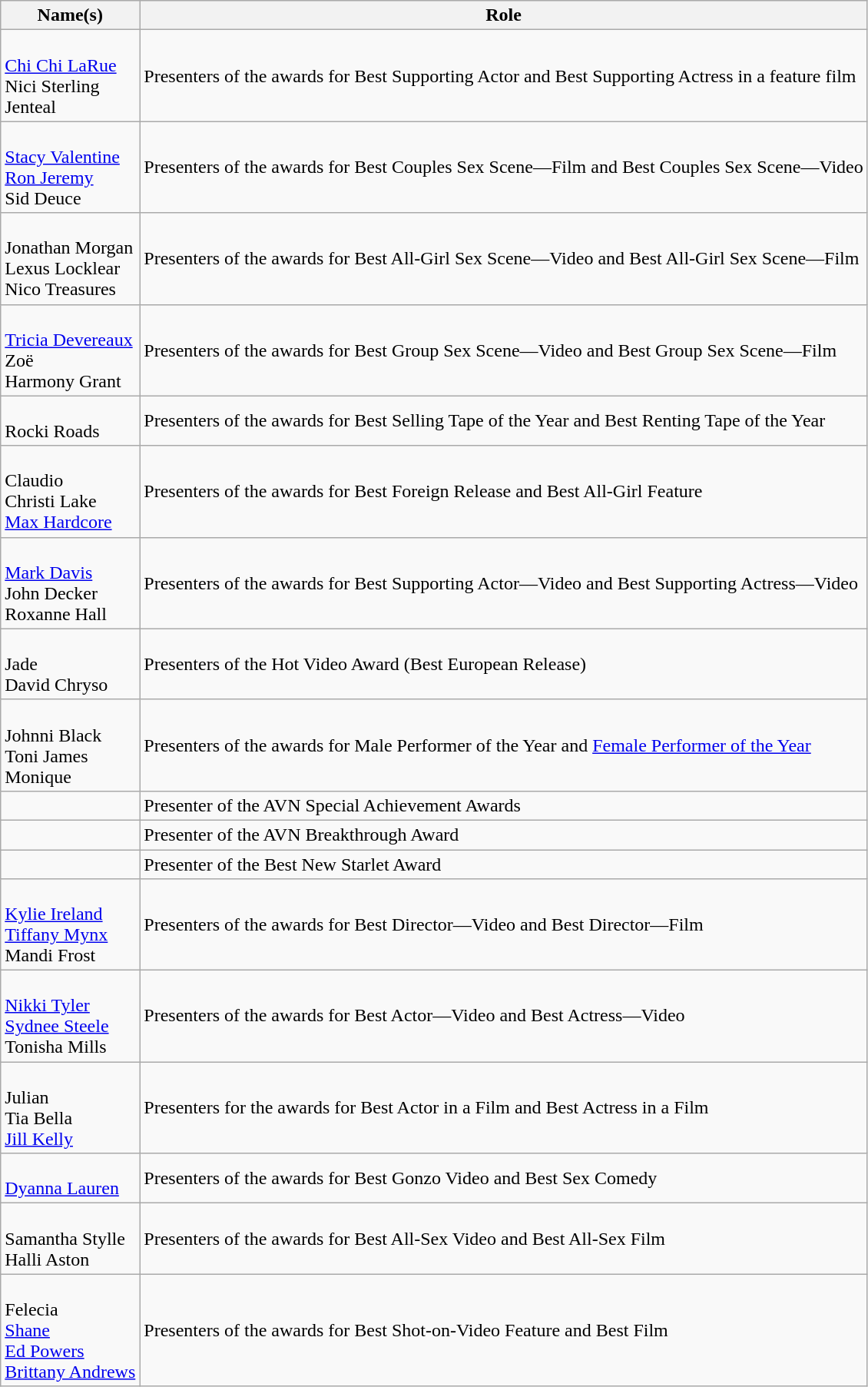<table class="wikitable sortable">
<tr>
<th>Name(s)</th>
<th>Role</th>
</tr>
<tr>
<td><br><a href='#'>Chi Chi LaRue</a><br>Nici Sterling<br>Jenteal</td>
<td>Presenters of the awards for Best Supporting Actor and Best Supporting Actress in a feature film</td>
</tr>
<tr>
<td><br><a href='#'>Stacy Valentine</a><br><a href='#'>Ron Jeremy</a><br>Sid Deuce</td>
<td>Presenters of the awards for Best Couples Sex Scene—Film and Best Couples Sex Scene—Video</td>
</tr>
<tr>
<td><br>Jonathan Morgan<br>Lexus Locklear<br>Nico Treasures</td>
<td>Presenters of the awards for Best All-Girl Sex Scene—Video and Best All-Girl Sex Scene—Film</td>
</tr>
<tr>
<td><br><a href='#'>Tricia Devereaux</a><br>Zoë<br>Harmony Grant</td>
<td>Presenters of the awards for Best Group Sex Scene—Video and Best Group Sex Scene—Film</td>
</tr>
<tr>
<td><br>Rocki Roads</td>
<td>Presenters of the awards for Best Selling Tape of the Year and Best Renting Tape of the Year</td>
</tr>
<tr>
<td><br>Claudio<br>Christi Lake<br><a href='#'>Max Hardcore</a></td>
<td>Presenters of the awards for Best Foreign Release and Best All-Girl Feature</td>
</tr>
<tr>
<td><br><a href='#'>Mark Davis</a><br>John Decker<br>Roxanne Hall</td>
<td>Presenters of the awards for Best Supporting Actor—Video and Best Supporting Actress—Video</td>
</tr>
<tr>
<td><br>Jade<br>David Chryso</td>
<td>Presenters of the Hot Video Award (Best European Release)</td>
</tr>
<tr>
<td><br>Johnni Black<br>Toni James<br>Monique</td>
<td>Presenters of the awards for Male Performer of the Year and <a href='#'>Female Performer of the Year</a></td>
</tr>
<tr>
<td></td>
<td>Presenter of the AVN Special Achievement Awards</td>
</tr>
<tr>
<td></td>
<td>Presenter of the AVN Breakthrough Award</td>
</tr>
<tr>
<td></td>
<td>Presenter of the Best New Starlet Award</td>
</tr>
<tr>
<td><br><a href='#'>Kylie Ireland</a><br><a href='#'>Tiffany Mynx</a><br>Mandi Frost</td>
<td>Presenters of the awards for Best Director—Video and Best Director—Film</td>
</tr>
<tr>
<td><br><a href='#'>Nikki Tyler</a><br><a href='#'>Sydnee Steele</a><br>Tonisha Mills</td>
<td>Presenters of the awards for Best Actor—Video and Best Actress—Video</td>
</tr>
<tr>
<td><br>Julian<br>Tia Bella<br><a href='#'>Jill Kelly</a></td>
<td>Presenters for the awards for Best Actor in a Film and Best Actress in a Film</td>
</tr>
<tr>
<td><br><a href='#'>Dyanna Lauren</a></td>
<td>Presenters of the awards for Best Gonzo Video and Best Sex Comedy</td>
</tr>
<tr>
<td><br>Samantha Stylle<br>Halli Aston</td>
<td>Presenters of the awards for Best All-Sex Video and Best All-Sex Film</td>
</tr>
<tr>
<td><br>Felecia<br><a href='#'>Shane</a><br><a href='#'>Ed Powers</a><br><a href='#'>Brittany Andrews</a></td>
<td>Presenters of the awards for Best Shot-on-Video Feature and Best Film</td>
</tr>
</table>
